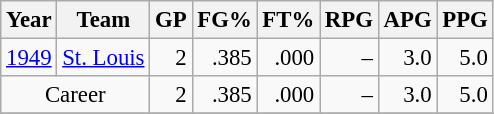<table class="wikitable sortable" style="font-size:95%; text-align:right;">
<tr>
<th>Year</th>
<th>Team</th>
<th>GP</th>
<th>FG%</th>
<th>FT%</th>
<th>RPG</th>
<th>APG</th>
<th>PPG</th>
</tr>
<tr>
<td style="text-align:left;"><a href='#'>1949</a></td>
<td style="text-align:left;"><a href='#'>St. Louis</a></td>
<td>2</td>
<td>.385</td>
<td>.000</td>
<td>–</td>
<td>3.0</td>
<td>5.0</td>
</tr>
<tr>
<td style="text-align:center;" colspan="2">Career</td>
<td>2</td>
<td>.385</td>
<td>.000</td>
<td>–</td>
<td>3.0</td>
<td>5.0</td>
</tr>
<tr>
</tr>
</table>
